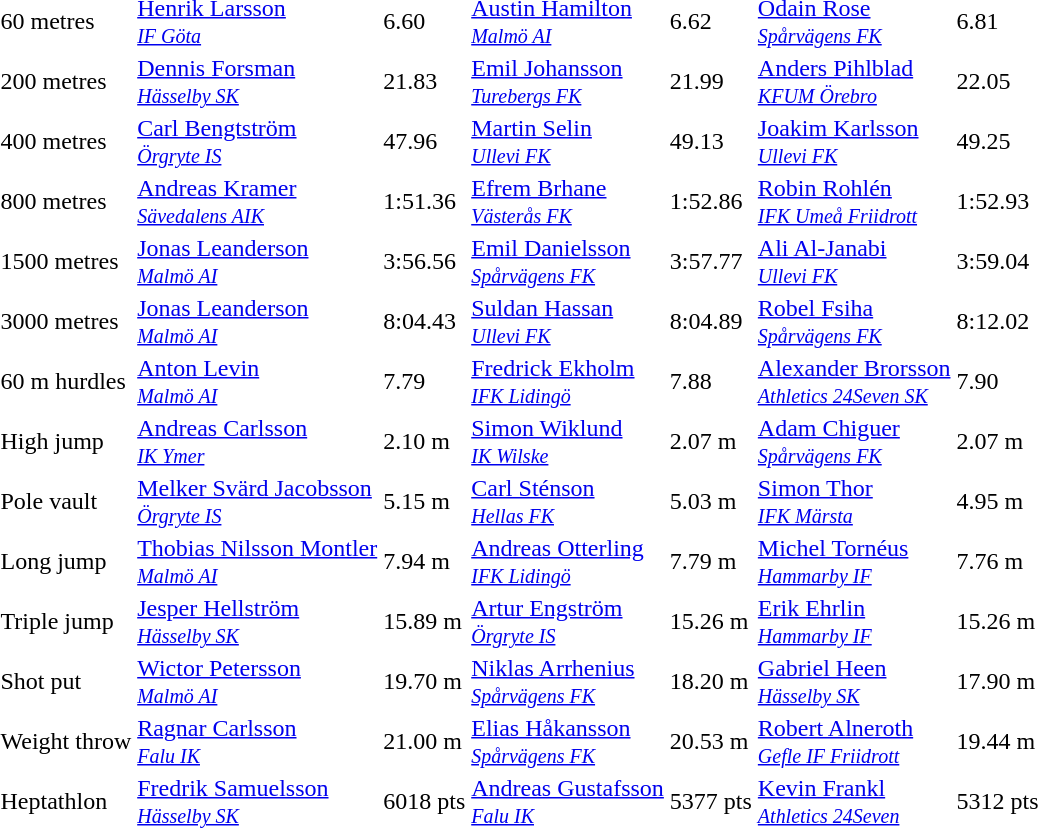<table>
<tr>
<td>60 metres</td>
<td><a href='#'>Henrik Larsson</a><br><small><em><a href='#'>IF Göta</a></em></small></td>
<td>6.60</td>
<td><a href='#'>Austin Hamilton</a><br><small><em><a href='#'>Malmö AI</a></em></small></td>
<td>6.62</td>
<td><a href='#'>Odain Rose</a><br><small><em><a href='#'>Spårvägens FK</a></em></small></td>
<td>6.81</td>
</tr>
<tr>
<td>200 metres</td>
<td><a href='#'>Dennis Forsman</a><br><small><em><a href='#'>Hässelby SK</a></em></small></td>
<td>21.83</td>
<td><a href='#'>Emil Johansson</a><br><small><em><a href='#'>Turebergs FK</a></em></small></td>
<td>21.99</td>
<td><a href='#'>Anders Pihlblad</a><br><small><em><a href='#'>KFUM Örebro</a></em></small></td>
<td>22.05</td>
</tr>
<tr>
<td>400 metres</td>
<td><a href='#'>Carl Bengtström</a><br><small><em><a href='#'>Örgryte IS</a></em></small></td>
<td>47.96</td>
<td><a href='#'>Martin Selin</a><br><small><em><a href='#'>Ullevi FK</a></em></small></td>
<td>49.13</td>
<td><a href='#'>Joakim Karlsson</a><br><small><em><a href='#'>Ullevi FK</a></em></small></td>
<td>49.25</td>
</tr>
<tr>
<td>800 metres</td>
<td><a href='#'>Andreas Kramer</a><br><small><em><a href='#'>Sävedalens AIK</a></em></small></td>
<td>1:51.36</td>
<td><a href='#'>Efrem Brhane</a><br><small><em><a href='#'>Västerås FK</a></em></small></td>
<td>1:52.86</td>
<td><a href='#'>Robin Rohlén</a><br><small><em><a href='#'>IFK Umeå Friidrott</a></em></small></td>
<td>1:52.93</td>
</tr>
<tr>
<td>1500 metres</td>
<td><a href='#'>Jonas Leanderson</a><br><small><em><a href='#'>Malmö AI</a></em></small></td>
<td>3:56.56</td>
<td><a href='#'>Emil Danielsson</a><br><small><em><a href='#'>Spårvägens FK</a></em></small></td>
<td>3:57.77</td>
<td><a href='#'>Ali Al-Janabi</a><br><small><em><a href='#'>Ullevi FK</a></em></small></td>
<td>3:59.04</td>
</tr>
<tr>
<td>3000 metres</td>
<td><a href='#'>Jonas Leanderson</a><br><small><em><a href='#'>Malmö AI</a></em></small></td>
<td>8:04.43</td>
<td><a href='#'>Suldan Hassan</a><br><small><em><a href='#'>Ullevi FK</a></em></small></td>
<td>8:04.89</td>
<td><a href='#'>Robel Fsiha</a><br><small><em><a href='#'>Spårvägens FK</a></em></small></td>
<td>8:12.02</td>
</tr>
<tr>
<td>60 m hurdles</td>
<td><a href='#'>Anton Levin</a><br><small><em><a href='#'>Malmö AI</a></em></small></td>
<td>7.79</td>
<td><a href='#'>Fredrick Ekholm</a><br><small><em><a href='#'>IFK Lidingö</a></em></small></td>
<td>7.88</td>
<td><a href='#'>Alexander Brorsson</a><br><small><em><a href='#'>Athletics 24Seven SK</a></em></small></td>
<td>7.90</td>
</tr>
<tr>
<td>High jump</td>
<td><a href='#'>Andreas Carlsson</a><br><small><em><a href='#'>IK Ymer</a></em></small></td>
<td>2.10 m</td>
<td><a href='#'>Simon Wiklund</a><br><small><em><a href='#'>IK Wilske</a></em></small></td>
<td>2.07 m</td>
<td><a href='#'>Adam Chiguer</a><br><small><em><a href='#'>Spårvägens FK</a></em></small></td>
<td>2.07 m</td>
</tr>
<tr>
<td>Pole vault</td>
<td><a href='#'>Melker Svärd Jacobsson</a><br><small><em><a href='#'>Örgryte IS</a></em></small></td>
<td>5.15 m</td>
<td><a href='#'>Carl Sténson</a><br><small><em><a href='#'>Hellas FK</a></em></small></td>
<td>5.03 m</td>
<td><a href='#'>Simon Thor</a><br><small><em><a href='#'>IFK Märsta</a></em></small></td>
<td>4.95 m</td>
</tr>
<tr>
<td>Long jump</td>
<td><a href='#'>Thobias Nilsson Montler</a><br><small><em><a href='#'>Malmö AI</a></em></small></td>
<td>7.94 m</td>
<td><a href='#'>Andreas Otterling</a><br><small><em><a href='#'>IFK Lidingö</a></em></small></td>
<td>7.79 m</td>
<td><a href='#'>Michel Tornéus</a><br><small><em><a href='#'>Hammarby IF</a></em></small></td>
<td>7.76 m</td>
</tr>
<tr>
<td>Triple jump</td>
<td><a href='#'>Jesper Hellström</a><br><small><em><a href='#'>Hässelby SK</a></em></small></td>
<td>15.89 m</td>
<td><a href='#'>Artur Engström</a><br><small><em><a href='#'>Örgryte IS</a></em></small></td>
<td>15.26 m</td>
<td><a href='#'>Erik Ehrlin</a><br><small><em><a href='#'>Hammarby IF</a></em></small></td>
<td>15.26 m</td>
</tr>
<tr>
<td>Shot put</td>
<td><a href='#'>Wictor Petersson</a><br><small><em><a href='#'>Malmö AI</a></em></small></td>
<td>19.70 m</td>
<td><a href='#'>Niklas Arrhenius</a><br><small><em><a href='#'>Spårvägens FK</a></em></small></td>
<td>18.20 m</td>
<td><a href='#'>Gabriel Heen</a><br><small><em><a href='#'>Hässelby SK</a></em></small></td>
<td>17.90 m</td>
</tr>
<tr>
<td>Weight throw</td>
<td><a href='#'>Ragnar Carlsson</a><br><small><em><a href='#'>Falu IK</a></em></small></td>
<td>21.00 m</td>
<td><a href='#'>Elias Håkansson</a><br><small><em><a href='#'>Spårvägens FK</a></em></small></td>
<td>20.53 m</td>
<td><a href='#'>Robert Alneroth</a><br><small><em><a href='#'>Gefle IF Friidrott</a></em></small></td>
<td>19.44 m</td>
</tr>
<tr>
<td>Heptathlon</td>
<td><a href='#'>Fredrik Samuelsson</a><br><small><em><a href='#'>Hässelby SK</a></em></small></td>
<td>6018 pts</td>
<td><a href='#'>Andreas Gustafsson</a><br><small><em><a href='#'>Falu IK</a></em></small></td>
<td>5377 pts</td>
<td><a href='#'>Kevin Frankl</a><br><small><em><a href='#'>Athletics 24Seven</a></em></small></td>
<td>5312 pts</td>
</tr>
<tr>
</tr>
</table>
